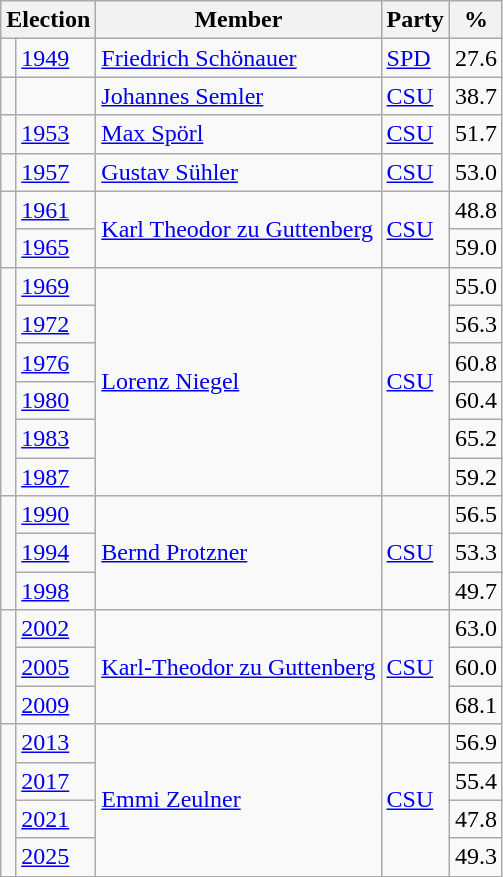<table class=wikitable>
<tr>
<th colspan=2>Election</th>
<th>Member</th>
<th>Party</th>
<th>%</th>
</tr>
<tr>
<td bgcolor=></td>
<td><a href='#'>1949</a></td>
<td><a href='#'>Friedrich Schönauer</a></td>
<td><a href='#'>SPD</a></td>
<td align=right>27.6</td>
</tr>
<tr>
<td bgcolor=></td>
<td><em></em></td>
<td><a href='#'>Johannes Semler</a></td>
<td><a href='#'>CSU</a></td>
<td align=right>38.7</td>
</tr>
<tr>
<td bgcolor=></td>
<td><a href='#'>1953</a></td>
<td><a href='#'>Max Spörl</a></td>
<td><a href='#'>CSU</a></td>
<td align=right>51.7</td>
</tr>
<tr>
<td bgcolor=></td>
<td><a href='#'>1957</a></td>
<td><a href='#'>Gustav Sühler</a></td>
<td><a href='#'>CSU</a></td>
<td align=right>53.0</td>
</tr>
<tr>
<td rowspan=2 bgcolor=></td>
<td><a href='#'>1961</a></td>
<td rowspan=2><a href='#'>Karl Theodor zu Guttenberg</a></td>
<td rowspan=2><a href='#'>CSU</a></td>
<td align=right>48.8</td>
</tr>
<tr>
<td><a href='#'>1965</a></td>
<td align=right>59.0</td>
</tr>
<tr>
<td rowspan=6 bgcolor=></td>
<td><a href='#'>1969</a></td>
<td rowspan=6><a href='#'>Lorenz Niegel</a></td>
<td rowspan=6><a href='#'>CSU</a></td>
<td align=right>55.0</td>
</tr>
<tr>
<td><a href='#'>1972</a></td>
<td align=right>56.3</td>
</tr>
<tr>
<td><a href='#'>1976</a></td>
<td align=right>60.8</td>
</tr>
<tr>
<td><a href='#'>1980</a></td>
<td align=right>60.4</td>
</tr>
<tr>
<td><a href='#'>1983</a></td>
<td align=right>65.2</td>
</tr>
<tr>
<td><a href='#'>1987</a></td>
<td align=right>59.2</td>
</tr>
<tr>
<td rowspan=3 bgcolor=></td>
<td><a href='#'>1990</a></td>
<td rowspan=3><a href='#'>Bernd Protzner</a></td>
<td rowspan=3><a href='#'>CSU</a></td>
<td align=right>56.5</td>
</tr>
<tr>
<td><a href='#'>1994</a></td>
<td align=right>53.3</td>
</tr>
<tr>
<td><a href='#'>1998</a></td>
<td align=right>49.7</td>
</tr>
<tr>
<td rowspan=3 bgcolor=></td>
<td><a href='#'>2002</a></td>
<td rowspan=3><a href='#'>Karl-Theodor zu Guttenberg</a></td>
<td rowspan=3><a href='#'>CSU</a></td>
<td align=right>63.0</td>
</tr>
<tr>
<td><a href='#'>2005</a></td>
<td align=right>60.0</td>
</tr>
<tr>
<td><a href='#'>2009</a></td>
<td align=right>68.1</td>
</tr>
<tr>
<td rowspan=4 bgcolor=></td>
<td><a href='#'>2013</a></td>
<td rowspan=4><a href='#'>Emmi Zeulner</a></td>
<td rowspan=4><a href='#'>CSU</a></td>
<td align=right>56.9</td>
</tr>
<tr>
<td><a href='#'>2017</a></td>
<td align=right>55.4</td>
</tr>
<tr>
<td><a href='#'>2021</a></td>
<td align=right>47.8</td>
</tr>
<tr>
<td><a href='#'>2025</a></td>
<td align=right>49.3</td>
</tr>
</table>
